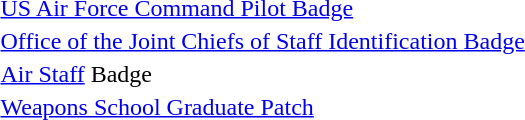<table>
<tr>
<td></td>
<td><a href='#'>US Air Force Command Pilot Badge</a></td>
</tr>
<tr>
<td></td>
<td><a href='#'>Office of the Joint Chiefs of Staff Identification Badge</a></td>
</tr>
<tr>
<td></td>
<td><a href='#'>Air Staff</a> Badge</td>
</tr>
<tr>
<td></td>
<td><a href='#'>Weapons School Graduate Patch</a></td>
</tr>
</table>
